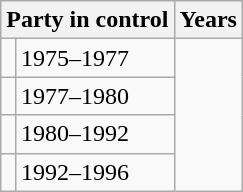<table class="wikitable">
<tr>
<th colspan="2">Party in control</th>
<th>Years</th>
</tr>
<tr>
<td></td>
<td>1975–1977</td>
</tr>
<tr>
<td></td>
<td>1977–1980</td>
</tr>
<tr>
<td></td>
<td>1980–1992</td>
</tr>
<tr>
<td></td>
<td>1992–1996</td>
</tr>
</table>
